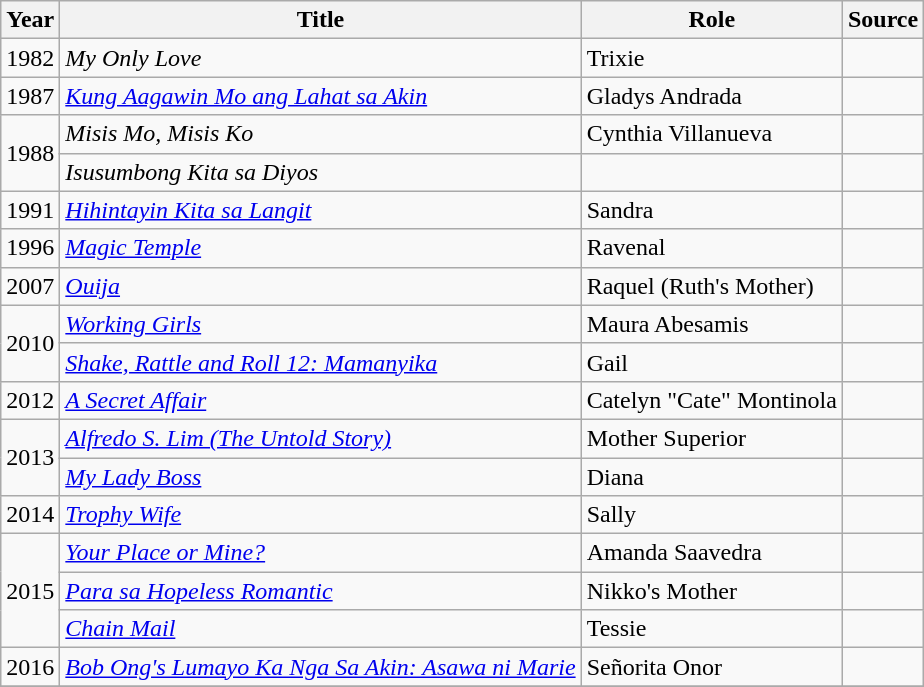<table class="wikitable" sortable>
<tr>
<th>Year</th>
<th>Title</th>
<th>Role</th>
<th>Source</th>
</tr>
<tr>
<td>1982</td>
<td><em>My Only Love</em></td>
<td>Trixie</td>
<td></td>
</tr>
<tr>
<td>1987</td>
<td><em><a href='#'> Kung Aagawin Mo ang Lahat sa Akin</a></em></td>
<td>Gladys Andrada</td>
<td></td>
</tr>
<tr>
<td rowspan="2">1988</td>
<td><em>Misis Mo, Misis Ko</em></td>
<td>Cynthia Villanueva</td>
<td></td>
</tr>
<tr>
<td><em>Isusumbong Kita sa Diyos</em></td>
<td></td>
<td></td>
</tr>
<tr>
<td>1991</td>
<td><em><a href='#'>Hihintayin Kita sa Langit</a></em></td>
<td>Sandra</td>
<td></td>
</tr>
<tr>
<td>1996</td>
<td><em><a href='#'>Magic Temple</a></em></td>
<td>Ravenal</td>
<td></td>
</tr>
<tr>
<td>2007</td>
<td><em><a href='#'>Ouija</a></em></td>
<td>Raquel (Ruth's Mother)</td>
<td></td>
</tr>
<tr>
<td rowspan="2">2010</td>
<td><em><a href='#'>Working Girls</a></em></td>
<td>Maura Abesamis</td>
<td></td>
</tr>
<tr>
<td><em><a href='#'> Shake, Rattle and Roll 12: Mamanyika</a></em></td>
<td>Gail</td>
<td></td>
</tr>
<tr>
<td>2012</td>
<td><em><a href='#'>A Secret Affair</a></em></td>
<td>Catelyn "Cate" Montinola</td>
<td></td>
</tr>
<tr>
<td rowspan="2">2013</td>
<td><em><a href='#'>Alfredo S. Lim (The Untold Story)</a></em></td>
<td>Mother Superior</td>
<td></td>
</tr>
<tr>
<td><em><a href='#'>My Lady Boss</a></em></td>
<td>Diana</td>
<td></td>
</tr>
<tr>
<td>2014</td>
<td><em><a href='#'>Trophy Wife</a></em></td>
<td>Sally</td>
<td></td>
</tr>
<tr>
<td rowspan="3">2015</td>
<td><em><a href='#'>Your Place or Mine?</a></em></td>
<td>Amanda Saavedra</td>
<td></td>
</tr>
<tr>
<td><em><a href='#'>Para sa Hopeless Romantic</a></em></td>
<td>Nikko's Mother</td>
<td></td>
</tr>
<tr>
<td><em><a href='#'> Chain Mail</a></em></td>
<td>Tessie</td>
<td></td>
</tr>
<tr>
<td>2016</td>
<td><em><a href='#'>Bob Ong's Lumayo Ka Nga Sa Akin: Asawa ni Marie</a></em></td>
<td>Señorita Onor</td>
<td></td>
</tr>
<tr>
</tr>
</table>
